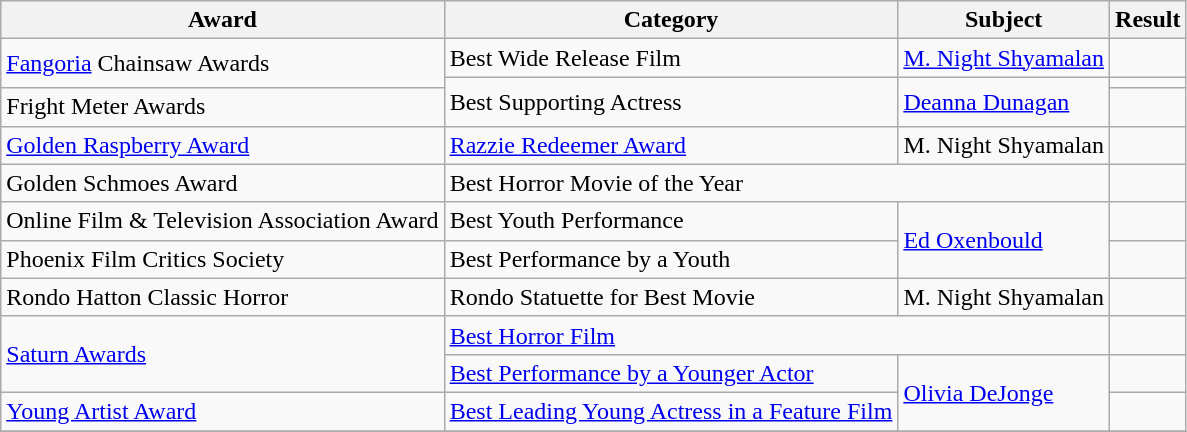<table class="wikitable">
<tr>
<th>Award</th>
<th>Category</th>
<th>Subject</th>
<th>Result</th>
</tr>
<tr>
<td rowspan=2><a href='#'>Fangoria</a> Chainsaw Awards</td>
<td>Best Wide Release Film</td>
<td><a href='#'>M. Night Shyamalan</a></td>
<td></td>
</tr>
<tr>
<td rowspan=2>Best Supporting Actress</td>
<td rowspan=2><a href='#'>Deanna Dunagan</a></td>
<td></td>
</tr>
<tr>
<td>Fright Meter Awards</td>
<td></td>
</tr>
<tr>
<td><a href='#'>Golden Raspberry Award</a></td>
<td><a href='#'>Razzie Redeemer Award</a></td>
<td>M. Night Shyamalan</td>
<td></td>
</tr>
<tr>
<td>Golden Schmoes Award</td>
<td colspan=2>Best Horror Movie of the Year</td>
<td></td>
</tr>
<tr>
<td>Online Film & Television Association Award</td>
<td>Best Youth Performance</td>
<td rowspan=2><a href='#'>Ed Oxenbould</a></td>
<td></td>
</tr>
<tr>
<td>Phoenix Film Critics Society</td>
<td>Best Performance by a Youth</td>
<td></td>
</tr>
<tr>
<td>Rondo Hatton Classic Horror</td>
<td>Rondo Statuette for Best Movie</td>
<td>M. Night Shyamalan</td>
<td></td>
</tr>
<tr>
<td rowspan=2><a href='#'>Saturn Awards</a></td>
<td colspan=2><a href='#'>Best Horror Film</a></td>
<td></td>
</tr>
<tr>
<td><a href='#'>Best Performance by a Younger Actor</a></td>
<td rowspan=2><a href='#'>Olivia DeJonge</a></td>
<td></td>
</tr>
<tr>
<td><a href='#'>Young Artist Award</a></td>
<td><a href='#'>Best Leading Young Actress in a Feature Film</a></td>
<td></td>
</tr>
<tr>
</tr>
</table>
